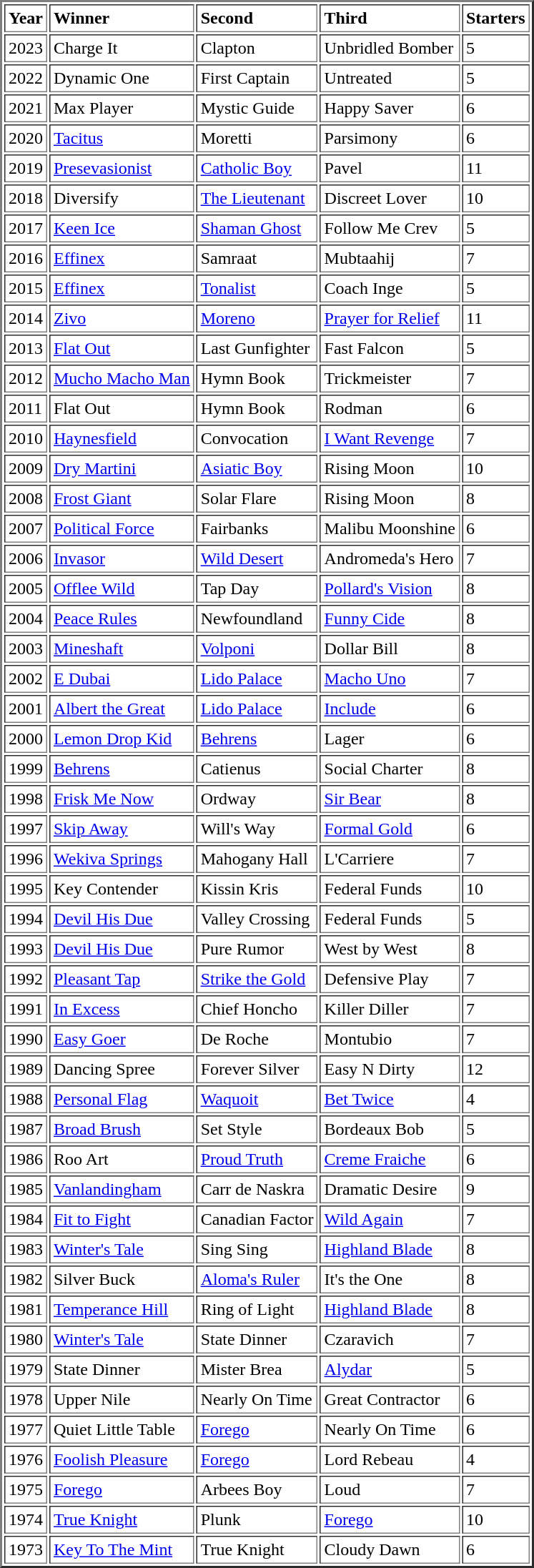<table cellspacing="2" cellpadding="3" border="2.5">
<tr>
<td><strong>Year</strong></td>
<td><strong>Winner</strong></td>
<td><strong>Second</strong></td>
<td><strong>Third</strong></td>
<td><strong>Starters</strong></td>
</tr>
<tr>
<td>2023</td>
<td>Charge It</td>
<td>Clapton</td>
<td>Unbridled Bomber</td>
<td>5</td>
</tr>
<tr>
<td>2022</td>
<td>Dynamic One</td>
<td>First Captain</td>
<td>Untreated</td>
<td>5</td>
</tr>
<tr>
<td>2021</td>
<td>Max Player</td>
<td>Mystic Guide</td>
<td>Happy Saver</td>
<td>6</td>
</tr>
<tr>
<td>2020</td>
<td><a href='#'>Tacitus</a></td>
<td>Moretti</td>
<td>Parsimony</td>
<td>6</td>
</tr>
<tr>
<td>2019</td>
<td><a href='#'>Presevasionist</a></td>
<td><a href='#'>Catholic Boy</a></td>
<td>Pavel</td>
<td>11</td>
</tr>
<tr>
<td>2018</td>
<td>Diversify</td>
<td><a href='#'>The Lieutenant</a></td>
<td>Discreet Lover</td>
<td>10</td>
</tr>
<tr>
<td>2017</td>
<td><a href='#'>Keen Ice</a></td>
<td><a href='#'>Shaman Ghost</a></td>
<td>Follow Me Crev</td>
<td>5</td>
</tr>
<tr>
<td>2016</td>
<td><a href='#'>Effinex</a></td>
<td>Samraat</td>
<td>Mubtaahij</td>
<td>7</td>
</tr>
<tr>
<td>2015</td>
<td><a href='#'>Effinex</a></td>
<td><a href='#'>Tonalist</a></td>
<td>Coach Inge</td>
<td>5</td>
</tr>
<tr>
<td>2014</td>
<td><a href='#'>Zivo</a></td>
<td><a href='#'>Moreno</a></td>
<td><a href='#'>Prayer for Relief</a></td>
<td>11</td>
</tr>
<tr>
<td>2013</td>
<td><a href='#'>Flat Out</a></td>
<td>Last Gunfighter</td>
<td>Fast Falcon</td>
<td>5</td>
</tr>
<tr>
<td>2012</td>
<td><a href='#'>Mucho Macho Man</a></td>
<td>Hymn Book</td>
<td>Trickmeister</td>
<td>7</td>
</tr>
<tr>
<td>2011</td>
<td>Flat Out</td>
<td>Hymn Book</td>
<td>Rodman</td>
<td>6</td>
</tr>
<tr>
<td>2010</td>
<td><a href='#'>Haynesfield</a></td>
<td>Convocation</td>
<td><a href='#'>I Want Revenge</a></td>
<td>7</td>
</tr>
<tr>
<td>2009</td>
<td><a href='#'>Dry Martini</a></td>
<td><a href='#'>Asiatic Boy</a></td>
<td>Rising Moon</td>
<td>10</td>
</tr>
<tr>
<td>2008</td>
<td><a href='#'>Frost Giant</a></td>
<td>Solar Flare</td>
<td>Rising Moon</td>
<td>8</td>
</tr>
<tr>
<td>2007</td>
<td><a href='#'>Political Force</a></td>
<td>Fairbanks</td>
<td>Malibu Moonshine</td>
<td>6</td>
</tr>
<tr>
<td>2006</td>
<td><a href='#'>Invasor</a></td>
<td><a href='#'>Wild Desert</a></td>
<td>Andromeda's Hero</td>
<td>7</td>
</tr>
<tr>
<td>2005</td>
<td><a href='#'>Offlee Wild</a></td>
<td>Tap Day</td>
<td><a href='#'>Pollard's Vision</a></td>
<td>8</td>
</tr>
<tr>
<td>2004</td>
<td><a href='#'>Peace Rules</a></td>
<td>Newfoundland</td>
<td><a href='#'>Funny Cide</a></td>
<td>8</td>
</tr>
<tr>
<td>2003</td>
<td><a href='#'>Mineshaft</a></td>
<td><a href='#'>Volponi</a></td>
<td>Dollar Bill</td>
<td>8</td>
</tr>
<tr>
<td>2002</td>
<td><a href='#'>E Dubai</a></td>
<td><a href='#'>Lido Palace</a></td>
<td><a href='#'>Macho Uno</a></td>
<td>7</td>
</tr>
<tr>
<td>2001</td>
<td><a href='#'>Albert the Great</a></td>
<td><a href='#'>Lido Palace</a></td>
<td><a href='#'>Include</a></td>
<td>6</td>
</tr>
<tr>
<td>2000</td>
<td><a href='#'>Lemon Drop Kid</a></td>
<td><a href='#'>Behrens</a></td>
<td>Lager</td>
<td>6</td>
</tr>
<tr>
<td>1999</td>
<td><a href='#'>Behrens</a></td>
<td>Catienus</td>
<td>Social Charter</td>
<td>8</td>
</tr>
<tr>
<td>1998</td>
<td><a href='#'>Frisk Me Now</a></td>
<td>Ordway</td>
<td><a href='#'>Sir Bear</a></td>
<td>8</td>
</tr>
<tr>
<td>1997</td>
<td><a href='#'>Skip Away</a></td>
<td>Will's Way</td>
<td><a href='#'>Formal Gold</a></td>
<td>6</td>
</tr>
<tr>
<td>1996</td>
<td><a href='#'>Wekiva Springs</a></td>
<td>Mahogany Hall</td>
<td>L'Carriere</td>
<td>7</td>
</tr>
<tr>
<td>1995</td>
<td>Key Contender</td>
<td>Kissin Kris</td>
<td>Federal Funds</td>
<td>10</td>
</tr>
<tr>
<td>1994</td>
<td><a href='#'>Devil His Due</a></td>
<td>Valley Crossing</td>
<td>Federal Funds</td>
<td>5</td>
</tr>
<tr>
<td>1993</td>
<td><a href='#'>Devil His Due</a></td>
<td>Pure Rumor</td>
<td>West by West</td>
<td>8</td>
</tr>
<tr>
<td>1992</td>
<td><a href='#'>Pleasant Tap</a></td>
<td><a href='#'>Strike the Gold</a></td>
<td>Defensive Play</td>
<td>7</td>
</tr>
<tr>
<td>1991</td>
<td><a href='#'>In Excess</a></td>
<td>Chief Honcho</td>
<td>Killer Diller</td>
<td>7</td>
</tr>
<tr>
<td>1990</td>
<td><a href='#'>Easy Goer</a></td>
<td>De Roche</td>
<td>Montubio</td>
<td>7</td>
</tr>
<tr>
<td>1989</td>
<td>Dancing Spree</td>
<td>Forever Silver</td>
<td>Easy N Dirty</td>
<td>12</td>
</tr>
<tr>
<td>1988</td>
<td><a href='#'>Personal Flag</a></td>
<td><a href='#'>Waquoit</a></td>
<td><a href='#'>Bet Twice</a></td>
<td>4</td>
</tr>
<tr>
<td>1987</td>
<td><a href='#'>Broad Brush</a></td>
<td>Set Style</td>
<td>Bordeaux Bob</td>
<td>5</td>
</tr>
<tr>
<td>1986</td>
<td>Roo Art</td>
<td><a href='#'>Proud Truth</a></td>
<td><a href='#'>Creme Fraiche</a></td>
<td>6</td>
</tr>
<tr>
<td>1985</td>
<td><a href='#'>Vanlandingham</a></td>
<td>Carr de Naskra</td>
<td>Dramatic Desire</td>
<td>9</td>
</tr>
<tr>
<td>1984</td>
<td><a href='#'>Fit to Fight</a></td>
<td>Canadian Factor</td>
<td><a href='#'>Wild Again</a></td>
<td>7</td>
</tr>
<tr>
<td>1983</td>
<td><a href='#'>Winter's Tale</a></td>
<td>Sing Sing</td>
<td><a href='#'>Highland Blade</a></td>
<td>8</td>
</tr>
<tr>
<td>1982</td>
<td>Silver Buck</td>
<td><a href='#'>Aloma's Ruler</a></td>
<td>It's the One</td>
<td>8</td>
</tr>
<tr>
<td>1981</td>
<td><a href='#'>Temperance Hill</a></td>
<td>Ring of Light</td>
<td><a href='#'>Highland Blade</a></td>
<td>8</td>
</tr>
<tr>
<td>1980</td>
<td><a href='#'>Winter's Tale</a></td>
<td>State Dinner</td>
<td>Czaravich</td>
<td>7</td>
</tr>
<tr>
<td>1979</td>
<td>State Dinner</td>
<td>Mister Brea</td>
<td><a href='#'>Alydar</a></td>
<td>5</td>
</tr>
<tr>
<td>1978</td>
<td>Upper Nile</td>
<td>Nearly On Time</td>
<td>Great Contractor</td>
<td>6</td>
</tr>
<tr>
<td>1977</td>
<td>Quiet Little Table</td>
<td><a href='#'>Forego</a></td>
<td>Nearly On Time</td>
<td>6</td>
</tr>
<tr>
<td>1976</td>
<td><a href='#'>Foolish Pleasure</a></td>
<td><a href='#'>Forego</a></td>
<td>Lord Rebeau</td>
<td>4</td>
</tr>
<tr>
<td>1975</td>
<td><a href='#'>Forego</a></td>
<td>Arbees Boy</td>
<td>Loud</td>
<td>7</td>
</tr>
<tr>
<td>1974</td>
<td><a href='#'>True Knight</a></td>
<td>Plunk</td>
<td><a href='#'>Forego</a></td>
<td>10</td>
</tr>
<tr>
<td>1973</td>
<td><a href='#'>Key To The Mint</a></td>
<td>True Knight</td>
<td>Cloudy Dawn</td>
<td>6</td>
</tr>
</table>
